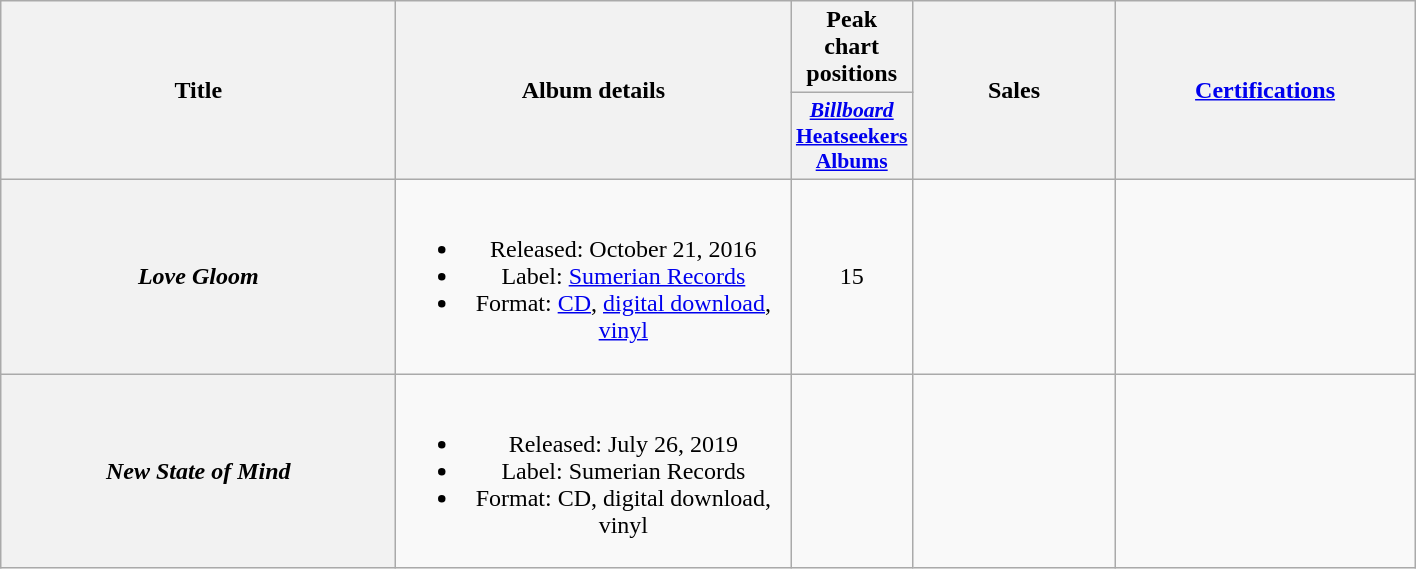<table class="wikitable plainrowheaders" style="text-align:center;">
<tr>
<th scope="col" rowspan="2" style="width:16em;">Title</th>
<th scope="col" rowspan="2" style="width:16em;">Album details</th>
<th scope="col">Peak chart positions</th>
<th scope="col" rowspan="2" style="width:8em;">Sales</th>
<th scope="col" rowspan="2" style="width:12em;"><a href='#'>Certifications</a></th>
</tr>
<tr>
<th scope="col" style="width:2.2em;font-size:90%;"><em><a href='#'>Billboard</a></em> <a href='#'>Heatseekers Albums</a></th>
</tr>
<tr>
<th scope="row"><em>Love Gloom</em></th>
<td><br><ul><li>Released: October 21, 2016</li><li>Label: <a href='#'>Sumerian Records</a></li><li>Format: <a href='#'>CD</a>, <a href='#'>digital download</a>, <a href='#'>vinyl</a></li></ul></td>
<td>15</td>
<td></td>
<td></td>
</tr>
<tr>
<th scope="row"><em>New State of Mind</em></th>
<td><br><ul><li>Released: July 26, 2019</li><li>Label: Sumerian Records</li><li>Format: CD, digital download, vinyl</li></ul></td>
<td></td>
<td></td>
<td></td>
</tr>
</table>
